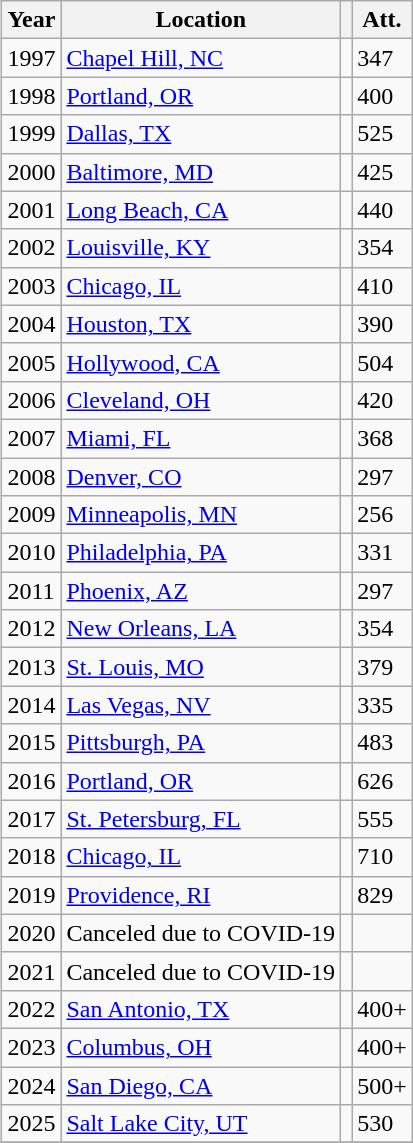<table class="wikitable mw-collapsible" style="float: right;width:450;">
<tr>
<th>Year</th>
<th>Location</th>
<th></th>
<th>Att.</th>
</tr>
<tr>
<td>1997</td>
<td><a href='#'>Chapel Hill, NC</a></td>
<td></td>
<td>347</td>
</tr>
<tr>
<td>1998</td>
<td><a href='#'>Portland, OR</a></td>
<td></td>
<td>400</td>
</tr>
<tr>
<td>1999</td>
<td><a href='#'>Dallas, TX</a></td>
<td></td>
<td>525</td>
</tr>
<tr>
<td>2000</td>
<td><a href='#'>Baltimore, MD</a></td>
<td></td>
<td>425</td>
</tr>
<tr>
<td>2001</td>
<td><a href='#'>Long Beach, CA</a></td>
<td></td>
<td>440</td>
</tr>
<tr>
<td>2002</td>
<td><a href='#'>Louisville, KY</a></td>
<td></td>
<td>354</td>
</tr>
<tr>
<td>2003</td>
<td><a href='#'>Chicago, IL</a></td>
<td></td>
<td>410</td>
</tr>
<tr>
<td>2004</td>
<td><a href='#'>Houston, TX</a></td>
<td></td>
<td>390</td>
</tr>
<tr>
<td>2005</td>
<td><a href='#'>Hollywood, CA</a></td>
<td></td>
<td>504</td>
</tr>
<tr>
<td>2006</td>
<td><a href='#'>Cleveland, OH</a></td>
<td></td>
<td>420</td>
</tr>
<tr>
<td>2007</td>
<td><a href='#'>Miami, FL</a></td>
<td></td>
<td>368</td>
</tr>
<tr>
<td>2008</td>
<td><a href='#'>Denver, CO</a></td>
<td></td>
<td>297</td>
</tr>
<tr>
<td>2009</td>
<td><a href='#'>Minneapolis, MN</a></td>
<td></td>
<td>256</td>
</tr>
<tr>
<td>2010</td>
<td><a href='#'>Philadelphia, PA</a></td>
<td></td>
<td>331</td>
</tr>
<tr>
<td>2011</td>
<td><a href='#'>Phoenix, AZ</a></td>
<td></td>
<td>297</td>
</tr>
<tr>
<td>2012</td>
<td><a href='#'>New Orleans, LA</a></td>
<td></td>
<td>354</td>
</tr>
<tr>
<td>2013</td>
<td><a href='#'>St. Louis, MO</a></td>
<td></td>
<td>379</td>
</tr>
<tr>
<td>2014</td>
<td><a href='#'>Las Vegas, NV</a></td>
<td></td>
<td>335</td>
</tr>
<tr>
<td>2015</td>
<td><a href='#'>Pittsburgh, PA</a></td>
<td></td>
<td>483</td>
</tr>
<tr>
<td>2016</td>
<td><a href='#'>Portland, OR</a></td>
<td></td>
<td>626</td>
</tr>
<tr>
<td>2017</td>
<td><a href='#'>St. Petersburg, FL</a></td>
<td></td>
<td>555</td>
</tr>
<tr>
<td>2018</td>
<td><a href='#'>Chicago, IL</a></td>
<td></td>
<td>710</td>
</tr>
<tr>
<td>2019</td>
<td><a href='#'>Providence, RI</a></td>
<td></td>
<td>829</td>
</tr>
<tr>
<td>2020</td>
<td>Canceled due to COVID-19</td>
<td></td>
<td></td>
</tr>
<tr>
<td>2021</td>
<td>Canceled due to COVID-19</td>
<td></td>
<td></td>
</tr>
<tr>
<td>2022</td>
<td><a href='#'>San Antonio, TX</a></td>
<td></td>
<td>400+</td>
</tr>
<tr>
<td>2023</td>
<td><a href='#'>Columbus, OH</a></td>
<td></td>
<td>400+</td>
</tr>
<tr>
<td>2024</td>
<td><a href='#'>San Diego, CA</a></td>
<td></td>
<td>500+</td>
</tr>
<tr>
<td>2025</td>
<td><a href='#'>Salt Lake City, UT</a></td>
<td></td>
<td>530</td>
</tr>
<tr>
</tr>
</table>
